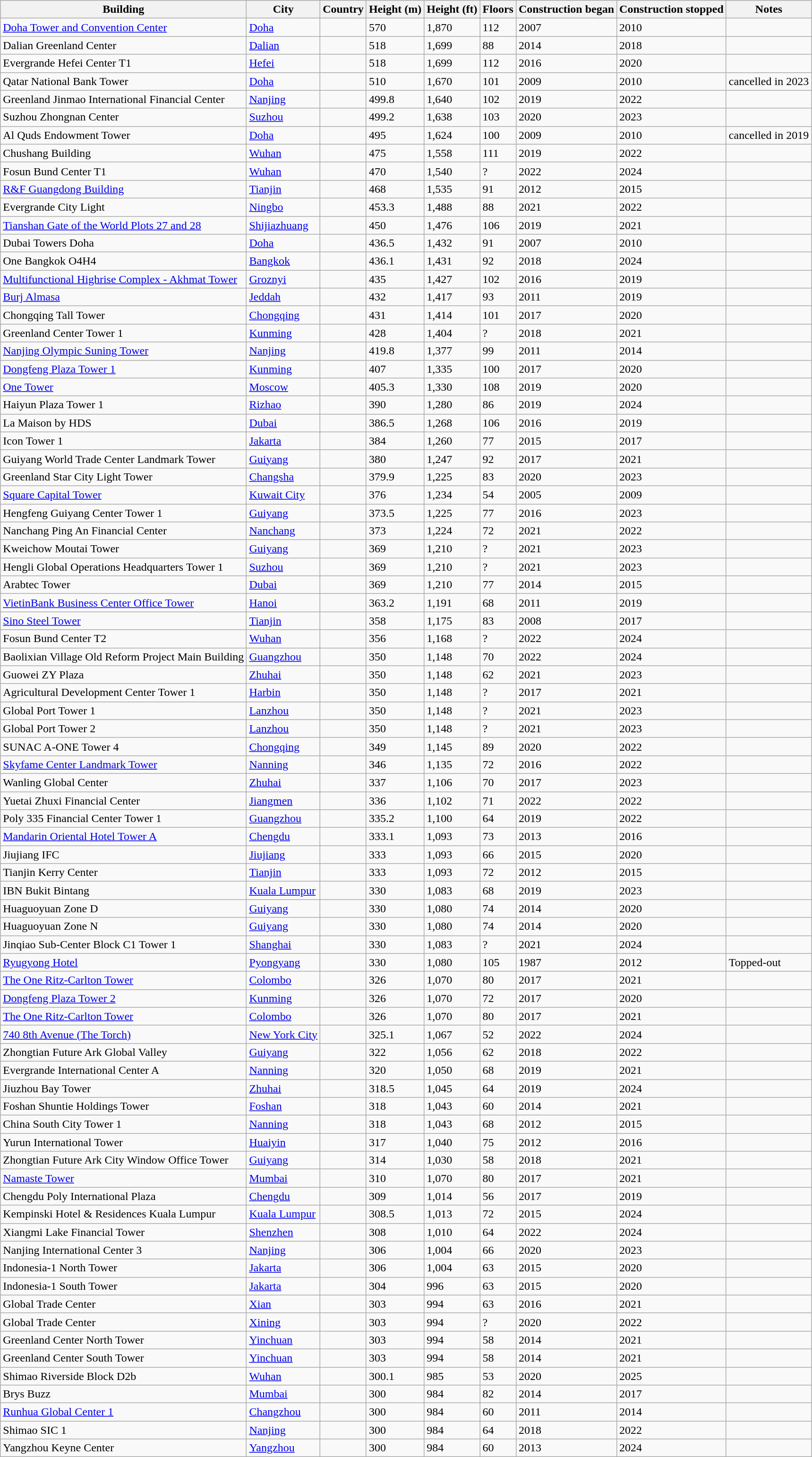<table class="wikitable sortable">
<tr style="background: #ececec;">
<th>Building</th>
<th>City</th>
<th>Country</th>
<th data-sort-type="number">Height (m)</th>
<th data-sort-type="number">Height (ft)</th>
<th>Floors</th>
<th>Construction began</th>
<th>Construction stopped</th>
<th>Notes</th>
</tr>
<tr>
<td><a href='#'>Doha Tower and Convention Center</a></td>
<td><a href='#'>Doha</a></td>
<td></td>
<td>570</td>
<td>1,870</td>
<td>112</td>
<td>2007</td>
<td>2010</td>
<td></td>
</tr>
<tr>
<td>Dalian Greenland Center</td>
<td><a href='#'>Dalian</a></td>
<td></td>
<td>518</td>
<td>1,699</td>
<td>88</td>
<td>2014</td>
<td>2018</td>
<td></td>
</tr>
<tr>
<td>Evergrande Hefei Center T1</td>
<td><a href='#'>Hefei</a></td>
<td></td>
<td>518</td>
<td>1,699</td>
<td>112</td>
<td>2016</td>
<td>2020</td>
<td></td>
</tr>
<tr>
<td>Qatar National Bank Tower</td>
<td><a href='#'>Doha</a></td>
<td></td>
<td>510</td>
<td>1,670</td>
<td>101</td>
<td>2009</td>
<td>2010</td>
<td>cancelled in 2023</td>
</tr>
<tr>
<td>Greenland Jinmao International Financial Center</td>
<td><a href='#'>Nanjing</a></td>
<td></td>
<td>499.8</td>
<td>1,640</td>
<td>102</td>
<td>2019</td>
<td>2022</td>
<td></td>
</tr>
<tr>
<td>Suzhou Zhongnan Center</td>
<td><a href='#'>Suzhou</a></td>
<td></td>
<td>499.2</td>
<td>1,638</td>
<td>103</td>
<td>2020</td>
<td>2023</td>
<td></td>
</tr>
<tr>
<td>Al Quds Endowment Tower</td>
<td><a href='#'>Doha</a></td>
<td></td>
<td>495</td>
<td>1,624</td>
<td>100</td>
<td>2009</td>
<td>2010</td>
<td>cancelled in 2019</td>
</tr>
<tr>
<td>Chushang Building</td>
<td><a href='#'>Wuhan</a></td>
<td></td>
<td>475</td>
<td>1,558</td>
<td>111</td>
<td>2019</td>
<td>2022</td>
<td></td>
</tr>
<tr>
<td>Fosun Bund Center T1</td>
<td><a href='#'>Wuhan</a></td>
<td></td>
<td>470</td>
<td>1,540</td>
<td>?</td>
<td>2022</td>
<td>2024</td>
<td></td>
</tr>
<tr>
<td><a href='#'>R&F Guangdong Building</a></td>
<td><a href='#'>Tianjin</a></td>
<td></td>
<td>468</td>
<td>1,535</td>
<td>91</td>
<td>2012</td>
<td>2015</td>
<td></td>
</tr>
<tr>
<td>Evergrande City Light</td>
<td><a href='#'>Ningbo</a></td>
<td></td>
<td>453.3</td>
<td>1,488</td>
<td>88</td>
<td>2021</td>
<td>2022</td>
<td></td>
</tr>
<tr>
<td><a href='#'>Tianshan Gate of the World Plots 27 and 28</a></td>
<td><a href='#'>Shijiazhuang</a></td>
<td></td>
<td>450</td>
<td>1,476</td>
<td>106</td>
<td>2019</td>
<td>2021</td>
<td></td>
</tr>
<tr>
<td>Dubai Towers Doha</td>
<td><a href='#'>Doha</a></td>
<td></td>
<td>436.5</td>
<td>1,432</td>
<td>91</td>
<td>2007</td>
<td>2010</td>
<td></td>
</tr>
<tr>
<td>One Bangkok O4H4</td>
<td><a href='#'>Bangkok</a></td>
<td></td>
<td>436.1</td>
<td>1,431</td>
<td>92</td>
<td>2018</td>
<td>2024</td>
<td></td>
</tr>
<tr>
<td><a href='#'>Multifunctional Highrise Complex - Akhmat Tower</a></td>
<td><a href='#'>Groznyi</a></td>
<td></td>
<td>435</td>
<td>1,427</td>
<td>102</td>
<td>2016</td>
<td>2019</td>
<td></td>
</tr>
<tr>
<td><a href='#'>Burj Almasa</a></td>
<td><a href='#'>Jeddah</a></td>
<td></td>
<td>432</td>
<td>1,417</td>
<td>93</td>
<td>2011</td>
<td>2019</td>
<td></td>
</tr>
<tr>
<td>Chongqing Tall Tower</td>
<td><a href='#'>Chongqing</a></td>
<td></td>
<td>431</td>
<td>1,414</td>
<td>101</td>
<td>2017</td>
<td>2020</td>
<td></td>
</tr>
<tr>
<td>Greenland Center Tower 1</td>
<td><a href='#'>Kunming</a></td>
<td></td>
<td>428</td>
<td>1,404</td>
<td>?</td>
<td>2018</td>
<td>2021</td>
<td></td>
</tr>
<tr>
<td><a href='#'>Nanjing Olympic Suning Tower</a></td>
<td><a href='#'>Nanjing</a></td>
<td></td>
<td>419.8</td>
<td>1,377</td>
<td>99</td>
<td>2011</td>
<td>2014</td>
<td></td>
</tr>
<tr>
<td><a href='#'>Dongfeng Plaza Tower 1</a></td>
<td><a href='#'>Kunming</a></td>
<td></td>
<td>407</td>
<td>1,335</td>
<td>100</td>
<td>2017</td>
<td>2020</td>
<td></td>
</tr>
<tr>
<td><a href='#'>One Tower</a></td>
<td><a href='#'>Moscow</a></td>
<td></td>
<td>405.3</td>
<td>1,330</td>
<td>108</td>
<td>2019</td>
<td>2020</td>
<td></td>
</tr>
<tr>
<td>Haiyun Plaza Tower 1</td>
<td><a href='#'>Rizhao</a></td>
<td></td>
<td>390</td>
<td>1,280</td>
<td>86</td>
<td>2019</td>
<td>2024</td>
<td></td>
</tr>
<tr>
<td>La Maison by HDS</td>
<td><a href='#'>Dubai</a></td>
<td></td>
<td>386.5</td>
<td>1,268</td>
<td>106</td>
<td>2016</td>
<td>2019</td>
<td></td>
</tr>
<tr>
<td>Icon Tower 1</td>
<td><a href='#'>Jakarta</a></td>
<td></td>
<td>384</td>
<td>1,260</td>
<td>77</td>
<td>2015</td>
<td>2017</td>
<td></td>
</tr>
<tr>
<td>Guiyang World Trade Center Landmark Tower</td>
<td><a href='#'>Guiyang</a></td>
<td></td>
<td>380</td>
<td>1,247</td>
<td>92</td>
<td>2017</td>
<td>2021</td>
<td></td>
</tr>
<tr>
<td>Greenland Star City Light Tower</td>
<td><a href='#'>Changsha</a></td>
<td></td>
<td>379.9</td>
<td>1,225</td>
<td>83</td>
<td>2020</td>
<td>2023</td>
<td></td>
</tr>
<tr>
<td><a href='#'>Square Capital Tower</a></td>
<td><a href='#'>Kuwait City</a></td>
<td></td>
<td>376</td>
<td>1,234</td>
<td>54</td>
<td>2005</td>
<td>2009</td>
<td></td>
</tr>
<tr>
<td>Hengfeng Guiyang Center Tower 1</td>
<td><a href='#'>Guiyang</a></td>
<td></td>
<td>373.5</td>
<td>1,225</td>
<td>77</td>
<td>2016</td>
<td>2023</td>
<td></td>
</tr>
<tr>
<td>Nanchang Ping An Financial Center</td>
<td><a href='#'>Nanchang</a></td>
<td></td>
<td>373</td>
<td>1,224</td>
<td>72</td>
<td>2021</td>
<td>2022</td>
<td></td>
</tr>
<tr>
<td>Kweichow Moutai Tower</td>
<td><a href='#'>Guiyang</a></td>
<td></td>
<td>369</td>
<td>1,210</td>
<td>?</td>
<td>2021</td>
<td>2023</td>
<td></td>
</tr>
<tr>
<td>Hengli Global Operations Headquarters Tower 1</td>
<td><a href='#'>Suzhou</a></td>
<td></td>
<td>369</td>
<td>1,210</td>
<td>?</td>
<td>2021</td>
<td>2023</td>
<td></td>
</tr>
<tr>
<td>Arabtec Tower</td>
<td><a href='#'>Dubai</a></td>
<td></td>
<td>369</td>
<td>1,210</td>
<td>77</td>
<td>2014</td>
<td>2015</td>
<td></td>
</tr>
<tr>
<td><a href='#'>VietinBank Business Center Office Tower</a></td>
<td><a href='#'>Hanoi</a></td>
<td></td>
<td>363.2</td>
<td>1,191</td>
<td>68</td>
<td>2011</td>
<td>2019</td>
<td></td>
</tr>
<tr>
<td><a href='#'>Sino Steel Tower</a></td>
<td><a href='#'>Tianjin</a></td>
<td></td>
<td>358</td>
<td>1,175</td>
<td>83</td>
<td>2008</td>
<td>2017</td>
<td></td>
</tr>
<tr>
<td>Fosun Bund Center T2</td>
<td><a href='#'>Wuhan</a></td>
<td></td>
<td>356</td>
<td>1,168</td>
<td>?</td>
<td>2022</td>
<td>2024</td>
<td></td>
</tr>
<tr>
<td>Baolixian Village Old Reform Project Main Building</td>
<td><a href='#'>Guangzhou</a></td>
<td></td>
<td>350</td>
<td>1,148</td>
<td>70</td>
<td>2022</td>
<td>2024</td>
<td></td>
</tr>
<tr>
<td>Guowei ZY Plaza</td>
<td><a href='#'>Zhuhai</a></td>
<td></td>
<td>350</td>
<td>1,148</td>
<td>62</td>
<td>2021</td>
<td>2023</td>
<td></td>
</tr>
<tr>
<td>Agricultural Development Center Tower 1</td>
<td><a href='#'>Harbin</a></td>
<td></td>
<td>350</td>
<td>1,148</td>
<td>?</td>
<td>2017</td>
<td>2021</td>
<td></td>
</tr>
<tr>
<td>Global Port Tower 1</td>
<td><a href='#'>Lanzhou</a></td>
<td></td>
<td>350</td>
<td>1,148</td>
<td>?</td>
<td>2021</td>
<td>2023</td>
<td></td>
</tr>
<tr>
<td>Global Port Tower 2</td>
<td><a href='#'>Lanzhou</a></td>
<td></td>
<td>350</td>
<td>1,148</td>
<td>?</td>
<td>2021</td>
<td>2023</td>
<td></td>
</tr>
<tr>
<td>SUNAC A-ONE Tower 4</td>
<td><a href='#'>Chongqing</a></td>
<td></td>
<td>349</td>
<td>1,145</td>
<td>89</td>
<td>2020</td>
<td>2022</td>
<td></td>
</tr>
<tr>
<td><a href='#'>Skyfame Center Landmark Tower</a></td>
<td><a href='#'>Nanning</a></td>
<td></td>
<td>346</td>
<td>1,135</td>
<td>72</td>
<td>2016</td>
<td>2022</td>
<td></td>
</tr>
<tr>
<td>Wanling Global Center</td>
<td><a href='#'>Zhuhai</a></td>
<td></td>
<td>337</td>
<td>1,106</td>
<td>70</td>
<td>2017</td>
<td>2023</td>
<td></td>
</tr>
<tr>
<td>Yuetai Zhuxi Financial Center</td>
<td><a href='#'>Jiangmen</a></td>
<td></td>
<td>336</td>
<td>1,102</td>
<td>71</td>
<td>2022</td>
<td>2022</td>
<td></td>
</tr>
<tr>
<td>Poly 335 Financial Center Tower 1</td>
<td><a href='#'>Guangzhou</a></td>
<td></td>
<td>335.2</td>
<td>1,100</td>
<td>64</td>
<td>2019</td>
<td>2022</td>
<td></td>
</tr>
<tr>
<td><a href='#'>Mandarin Oriental Hotel Tower A</a></td>
<td><a href='#'>Chengdu</a></td>
<td></td>
<td>333.1</td>
<td>1,093</td>
<td>73</td>
<td>2013</td>
<td>2016</td>
<td></td>
</tr>
<tr>
<td>Jiujiang IFC</td>
<td><a href='#'>Jiujiang</a></td>
<td></td>
<td>333</td>
<td>1,093</td>
<td>66</td>
<td>2015</td>
<td>2020</td>
<td></td>
</tr>
<tr>
<td>Tianjin Kerry Center</td>
<td><a href='#'>Tianjin</a></td>
<td></td>
<td>333</td>
<td>1,093</td>
<td>72</td>
<td>2012</td>
<td>2015</td>
<td></td>
</tr>
<tr>
<td>IBN Bukit Bintang</td>
<td><a href='#'>Kuala Lumpur</a></td>
<td></td>
<td>330</td>
<td>1,083</td>
<td>68</td>
<td>2019</td>
<td>2023</td>
<td></td>
</tr>
<tr>
<td>Huaguoyuan Zone D</td>
<td><a href='#'>Guiyang</a></td>
<td></td>
<td>330</td>
<td>1,080</td>
<td>74</td>
<td>2014</td>
<td>2020</td>
<td></td>
</tr>
<tr>
<td>Huaguoyuan Zone N</td>
<td><a href='#'>Guiyang</a></td>
<td></td>
<td>330</td>
<td>1,080</td>
<td>74</td>
<td>2014</td>
<td>2020</td>
<td></td>
</tr>
<tr>
<td>Jinqiao Sub-Center Block C1 Tower 1</td>
<td><a href='#'>Shanghai</a></td>
<td></td>
<td>330</td>
<td>1,083</td>
<td>?</td>
<td>2021</td>
<td>2024</td>
</tr>
<tr>
<td><a href='#'>Ryugyong Hotel</a></td>
<td><a href='#'>Pyongyang</a></td>
<td></td>
<td>330</td>
<td>1,080</td>
<td>105</td>
<td>1987</td>
<td>2012</td>
<td>Topped-out</td>
</tr>
<tr>
<td><a href='#'>The One Ritz-Carlton Tower</a></td>
<td><a href='#'>Colombo</a></td>
<td></td>
<td>326</td>
<td>1,070</td>
<td>80</td>
<td>2017</td>
<td>2021</td>
<td></td>
</tr>
<tr>
<td><a href='#'>Dongfeng Plaza Tower 2</a></td>
<td><a href='#'>Kunming</a></td>
<td></td>
<td>326</td>
<td>1,070</td>
<td>72</td>
<td>2017</td>
<td>2020</td>
<td></td>
</tr>
<tr>
<td><a href='#'>The One Ritz-Carlton Tower</a></td>
<td><a href='#'>Colombo</a></td>
<td></td>
<td>326</td>
<td>1,070</td>
<td>80</td>
<td>2017</td>
<td>2021</td>
<td></td>
</tr>
<tr>
<td><a href='#'>740 8th Avenue (The Torch)</a></td>
<td><a href='#'>New York City</a></td>
<td></td>
<td>325.1</td>
<td>1,067</td>
<td>52</td>
<td>2022</td>
<td>2024</td>
</tr>
<tr>
<td>Zhongtian Future Ark Global Valley</td>
<td><a href='#'>Guiyang</a></td>
<td></td>
<td>322</td>
<td>1,056</td>
<td>62</td>
<td>2018</td>
<td>2022</td>
<td></td>
</tr>
<tr>
<td>Evergrande International Center A</td>
<td><a href='#'>Nanning</a></td>
<td></td>
<td>320</td>
<td>1,050</td>
<td>68</td>
<td>2019</td>
<td>2021</td>
<td></td>
</tr>
<tr>
<td>Jiuzhou Bay Tower</td>
<td><a href='#'>Zhuhai</a></td>
<td></td>
<td>318.5</td>
<td>1,045</td>
<td>64</td>
<td>2019</td>
<td>2024</td>
<td></td>
</tr>
<tr>
<td>Foshan Shuntie Holdings Tower</td>
<td><a href='#'>Foshan</a></td>
<td></td>
<td>318</td>
<td>1,043</td>
<td>60</td>
<td>2014</td>
<td>2021</td>
<td></td>
</tr>
<tr>
<td>China South City Tower 1</td>
<td><a href='#'>Nanning</a></td>
<td></td>
<td>318</td>
<td>1,043</td>
<td>68</td>
<td>2012</td>
<td>2015</td>
<td></td>
</tr>
<tr>
<td>Yurun International Tower</td>
<td><a href='#'>Huaiyin</a></td>
<td></td>
<td>317</td>
<td>1,040</td>
<td>75</td>
<td>2012</td>
<td>2016</td>
<td></td>
</tr>
<tr>
<td>Zhongtian Future Ark City Window Office Tower</td>
<td><a href='#'>Guiyang</a></td>
<td></td>
<td>314</td>
<td>1,030</td>
<td>58</td>
<td>2018</td>
<td>2021</td>
<td></td>
</tr>
<tr>
<td><a href='#'>Namaste Tower</a></td>
<td><a href='#'>Mumbai</a></td>
<td></td>
<td>310</td>
<td>1,070</td>
<td>80</td>
<td>2017</td>
<td>2021</td>
<td></td>
</tr>
<tr>
<td>Chengdu Poly International Plaza</td>
<td><a href='#'>Chengdu</a></td>
<td></td>
<td>309</td>
<td>1,014</td>
<td>56</td>
<td>2017</td>
<td>2019</td>
<td></td>
</tr>
<tr>
<td>Kempinski Hotel & Residences Kuala Lumpur</td>
<td><a href='#'>Kuala Lumpur</a></td>
<td></td>
<td>308.5</td>
<td>1,013</td>
<td>72</td>
<td>2015</td>
<td>2024</td>
<td></td>
</tr>
<tr>
<td>Xiangmi Lake Financial Tower</td>
<td><a href='#'>Shenzhen</a></td>
<td></td>
<td>308</td>
<td>1,010</td>
<td>64</td>
<td>2022</td>
<td>2024</td>
<td></td>
</tr>
<tr>
<td>Nanjing International Center 3</td>
<td><a href='#'>Nanjing</a></td>
<td></td>
<td>306</td>
<td>1,004</td>
<td>66</td>
<td>2020</td>
<td>2023</td>
<td></td>
</tr>
<tr>
<td>Indonesia-1 North Tower</td>
<td><a href='#'>Jakarta</a></td>
<td></td>
<td>306</td>
<td>1,004</td>
<td>63</td>
<td>2015</td>
<td>2020</td>
<td></td>
</tr>
<tr>
<td>Indonesia-1 South Tower</td>
<td><a href='#'>Jakarta</a></td>
<td></td>
<td>304</td>
<td>996</td>
<td>63</td>
<td>2015</td>
<td>2020</td>
<td></td>
</tr>
<tr>
<td>Global Trade Center</td>
<td><a href='#'>Xian</a></td>
<td></td>
<td>303</td>
<td>994</td>
<td>63</td>
<td>2016</td>
<td>2021</td>
<td></td>
</tr>
<tr>
<td>Global Trade Center</td>
<td><a href='#'>Xining</a></td>
<td></td>
<td>303</td>
<td>994</td>
<td>?</td>
<td>2020</td>
<td>2022</td>
<td></td>
</tr>
<tr>
<td>Greenland Center North Tower</td>
<td><a href='#'>Yinchuan</a></td>
<td></td>
<td>303</td>
<td>994</td>
<td>58</td>
<td>2014</td>
<td>2021</td>
<td></td>
</tr>
<tr>
<td>Greenland Center South Tower</td>
<td><a href='#'>Yinchuan</a></td>
<td></td>
<td>303</td>
<td>994</td>
<td>58</td>
<td>2014</td>
<td>2021</td>
<td></td>
</tr>
<tr>
<td>Shimao Riverside Block D2b</td>
<td><a href='#'>Wuhan</a></td>
<td></td>
<td>300.1</td>
<td>985</td>
<td>53</td>
<td>2020</td>
<td>2025</td>
<td></td>
</tr>
<tr>
<td>Brys Buzz</td>
<td><a href='#'>Mumbai</a></td>
<td></td>
<td>300</td>
<td>984</td>
<td>82</td>
<td>2014</td>
<td>2017</td>
<td></td>
</tr>
<tr>
<td><a href='#'>Runhua Global Center 1</a></td>
<td><a href='#'>Changzhou</a></td>
<td></td>
<td>300</td>
<td>984</td>
<td>60</td>
<td>2011</td>
<td>2014</td>
<td></td>
</tr>
<tr>
<td>Shimao SIC 1</td>
<td><a href='#'>Nanjing</a></td>
<td></td>
<td>300</td>
<td>984</td>
<td>64</td>
<td>2018</td>
<td>2022</td>
<td></td>
</tr>
<tr>
<td>Yangzhou Keyne Center</td>
<td><a href='#'>Yangzhou</a></td>
<td></td>
<td>300</td>
<td>984</td>
<td>60</td>
<td>2013</td>
<td>2024</td>
<td></td>
</tr>
</table>
